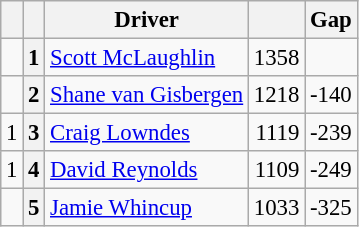<table class="wikitable" style="font-size: 95%;">
<tr>
<th></th>
<th></th>
<th>Driver</th>
<th></th>
<th>Gap</th>
</tr>
<tr>
<td align="left"></td>
<th>1</th>
<td> <a href='#'>Scott McLaughlin</a></td>
<td align="right">1358</td>
<td align="right"></td>
</tr>
<tr>
<td align="left"></td>
<th>2</th>
<td> <a href='#'>Shane van Gisbergen</a></td>
<td align="right">1218</td>
<td align="right">-140</td>
</tr>
<tr>
<td align="left"> 1</td>
<th>3</th>
<td> <a href='#'>Craig Lowndes</a></td>
<td align="right">1119</td>
<td align="right">-239</td>
</tr>
<tr>
<td align="left"> 1</td>
<th>4</th>
<td> <a href='#'>David Reynolds</a></td>
<td align="right">1109</td>
<td align="right">-249</td>
</tr>
<tr>
<td align="left"></td>
<th>5</th>
<td> <a href='#'>Jamie Whincup</a></td>
<td align="right">1033</td>
<td align="right">-325</td>
</tr>
</table>
